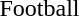<table>
<tr>
<td>Football</td>
<td></td>
<td></td>
<td></td>
</tr>
</table>
